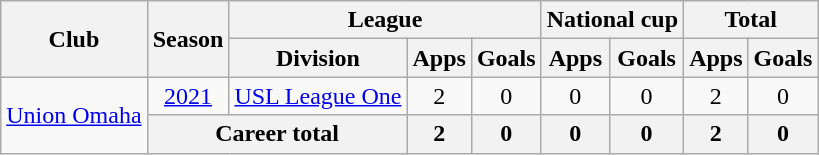<table class="wikitable" style="text-align:center">
<tr>
<th rowspan="2">Club</th>
<th rowspan="2">Season</th>
<th colspan="3">League</th>
<th colspan="2">National cup</th>
<th colspan="2">Total</th>
</tr>
<tr>
<th>Division</th>
<th>Apps</th>
<th>Goals</th>
<th>Apps</th>
<th>Goals</th>
<th>Apps</th>
<th>Goals</th>
</tr>
<tr>
<td rowspan="3"><a href='#'>Union Omaha</a></td>
<td><a href='#'>2021</a></td>
<td><a href='#'>USL League One</a></td>
<td>2</td>
<td>0</td>
<td>0</td>
<td>0</td>
<td>2</td>
<td>0</td>
</tr>
<tr>
<th colspan="2">Career total</th>
<th>2</th>
<th>0</th>
<th>0</th>
<th>0</th>
<th>2</th>
<th>0</th>
</tr>
</table>
